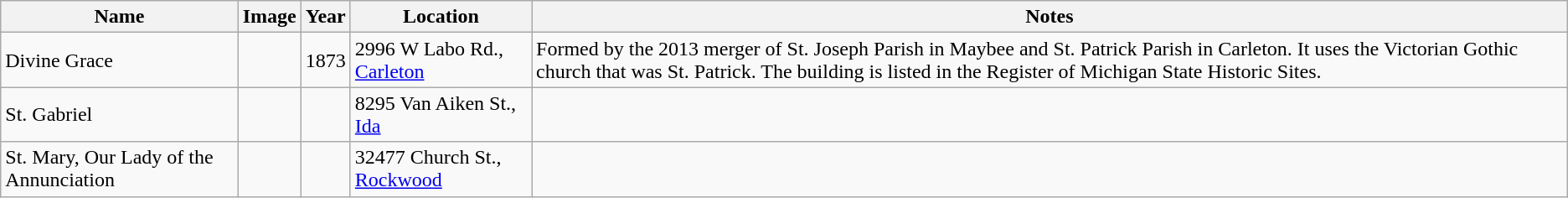<table class="wikitable sortable">
<tr>
<th>Name</th>
<th class="unsortable">Image</th>
<th>Year</th>
<th class="unsortable">Location</th>
<th class="unsortable">Notes</th>
</tr>
<tr>
<td>Divine Grace</td>
<td></td>
<td>1873</td>
<td>2996 W Labo Rd., <a href='#'>Carleton</a></td>
<td>Formed by the 2013 merger of St. Joseph Parish in Maybee and St. Patrick Parish in Carleton. It uses the Victorian Gothic church that was St. Patrick. The building is listed in the Register of Michigan State Historic Sites.</td>
</tr>
<tr>
<td>St. Gabriel</td>
<td></td>
<td></td>
<td>8295 Van Aiken St., <a href='#'>Ida</a></td>
<td></td>
</tr>
<tr>
<td>St. Mary, Our Lady of the Annunciation</td>
<td></td>
<td></td>
<td>32477 Church St., <a href='#'>Rockwood</a></td>
<td></td>
</tr>
</table>
